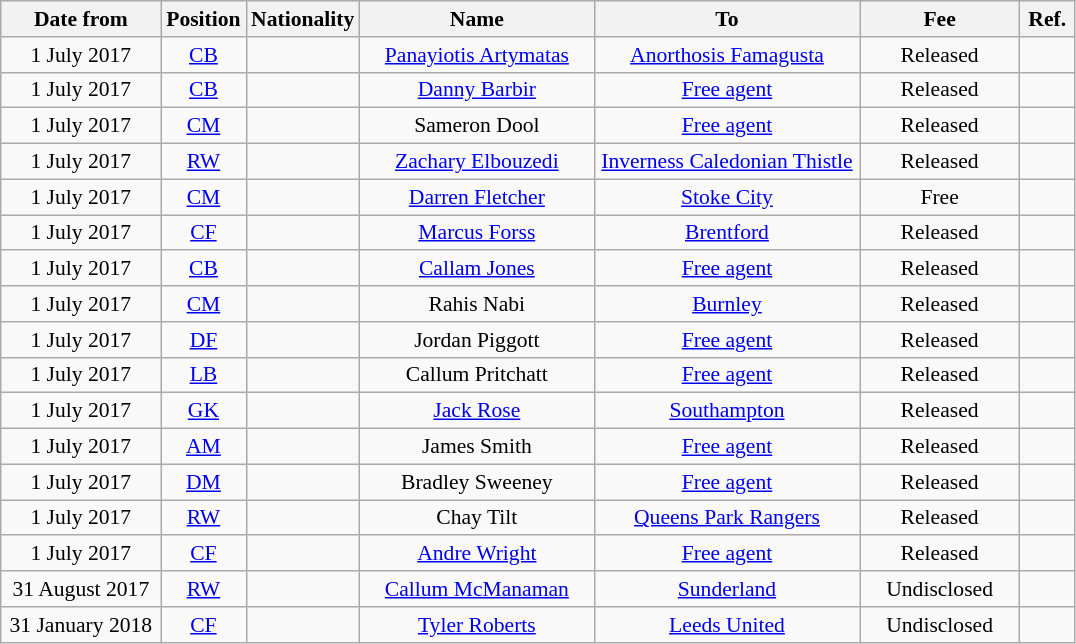<table class="wikitable"  style="text-align:center; font-size:90%; ">
<tr>
<th style="width:100px;">Date from</th>
<th style="width:50px;">Position</th>
<th style="width:50px;">Nationality</th>
<th style="width:150px;">Name</th>
<th style="width:170px;">To</th>
<th style="width:100px;">Fee</th>
<th style="width:30px;">Ref.</th>
</tr>
<tr>
<td>1 July 2017</td>
<td><a href='#'>CB</a></td>
<td></td>
<td><a href='#'>Panayiotis Artymatas</a></td>
<td><a href='#'>Anorthosis Famagusta</a></td>
<td>Released</td>
<td></td>
</tr>
<tr>
<td>1 July 2017</td>
<td><a href='#'>CB</a></td>
<td></td>
<td><a href='#'>Danny Barbir</a></td>
<td><a href='#'>Free agent</a></td>
<td>Released</td>
<td></td>
</tr>
<tr>
<td>1 July 2017</td>
<td><a href='#'>CM</a></td>
<td></td>
<td>Sameron Dool</td>
<td><a href='#'>Free agent</a></td>
<td>Released</td>
<td></td>
</tr>
<tr>
<td>1 July 2017</td>
<td><a href='#'>RW</a></td>
<td></td>
<td><a href='#'>Zachary Elbouzedi</a></td>
<td><a href='#'>Inverness Caledonian Thistle</a></td>
<td>Released</td>
<td></td>
</tr>
<tr>
<td>1 July 2017</td>
<td><a href='#'>CM</a></td>
<td></td>
<td><a href='#'>Darren Fletcher</a></td>
<td><a href='#'>Stoke City</a></td>
<td>Free</td>
<td></td>
</tr>
<tr>
<td>1 July 2017</td>
<td><a href='#'>CF</a></td>
<td></td>
<td><a href='#'>Marcus Forss</a></td>
<td><a href='#'>Brentford</a></td>
<td>Released</td>
<td></td>
</tr>
<tr>
<td>1 July 2017</td>
<td><a href='#'>CB</a></td>
<td></td>
<td><a href='#'>Callam Jones</a></td>
<td><a href='#'>Free agent</a></td>
<td>Released</td>
<td></td>
</tr>
<tr>
<td>1 July 2017</td>
<td><a href='#'>CM</a></td>
<td></td>
<td>Rahis Nabi</td>
<td><a href='#'>Burnley</a></td>
<td>Released</td>
<td></td>
</tr>
<tr>
<td>1 July 2017</td>
<td><a href='#'>DF</a></td>
<td></td>
<td>Jordan Piggott</td>
<td><a href='#'>Free agent</a></td>
<td>Released</td>
<td></td>
</tr>
<tr>
<td>1 July 2017</td>
<td><a href='#'>LB</a></td>
<td></td>
<td>Callum Pritchatt</td>
<td><a href='#'>Free agent</a></td>
<td>Released</td>
<td></td>
</tr>
<tr>
<td>1 July 2017</td>
<td><a href='#'>GK</a></td>
<td></td>
<td><a href='#'>Jack Rose</a></td>
<td><a href='#'>Southampton</a></td>
<td>Released</td>
<td></td>
</tr>
<tr>
<td>1 July 2017</td>
<td><a href='#'>AM</a></td>
<td></td>
<td>James Smith</td>
<td><a href='#'>Free agent</a></td>
<td>Released</td>
<td></td>
</tr>
<tr>
<td>1 July 2017</td>
<td><a href='#'>DM</a></td>
<td></td>
<td>Bradley Sweeney</td>
<td><a href='#'>Free agent</a></td>
<td>Released</td>
<td></td>
</tr>
<tr>
<td>1 July 2017</td>
<td><a href='#'>RW</a></td>
<td></td>
<td>Chay Tilt</td>
<td><a href='#'>Queens Park Rangers</a></td>
<td>Released</td>
<td></td>
</tr>
<tr>
<td>1 July 2017</td>
<td><a href='#'>CF</a></td>
<td></td>
<td><a href='#'>Andre Wright</a></td>
<td><a href='#'>Free agent</a></td>
<td>Released</td>
<td></td>
</tr>
<tr>
<td>31 August 2017</td>
<td><a href='#'>RW</a></td>
<td></td>
<td><a href='#'>Callum McManaman</a></td>
<td><a href='#'>Sunderland</a></td>
<td>Undisclosed</td>
<td></td>
</tr>
<tr>
<td>31 January 2018</td>
<td><a href='#'>CF</a></td>
<td></td>
<td><a href='#'>Tyler Roberts</a></td>
<td><a href='#'>Leeds United</a></td>
<td>Undisclosed</td>
<td></td>
</tr>
</table>
